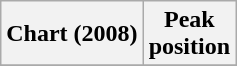<table class="wikitable">
<tr>
<th>Chart (2008)</th>
<th>Peak<br>position</th>
</tr>
<tr>
</tr>
</table>
